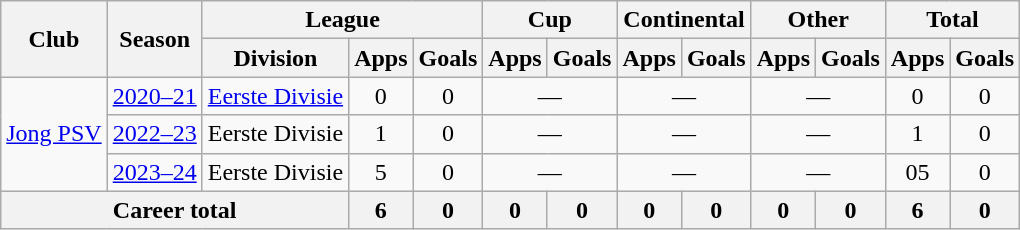<table class="wikitable" Style="text-align: center">
<tr>
<th rowspan="2">Club</th>
<th rowspan="2">Season</th>
<th colspan="3">League</th>
<th colspan="2">Cup</th>
<th colspan="2">Continental</th>
<th colspan="2">Other</th>
<th colspan="2">Total</th>
</tr>
<tr>
<th>Division</th>
<th>Apps</th>
<th>Goals</th>
<th>Apps</th>
<th>Goals</th>
<th>Apps</th>
<th>Goals</th>
<th>Apps</th>
<th>Goals</th>
<th>Apps</th>
<th>Goals</th>
</tr>
<tr>
<td rowspan="3"><a href='#'>Jong PSV</a></td>
<td><a href='#'>2020–21</a></td>
<td><a href='#'>Eerste Divisie</a></td>
<td>0</td>
<td>0</td>
<td colspan="2">—</td>
<td colspan="2">—</td>
<td colspan="2">—</td>
<td>0</td>
<td>0</td>
</tr>
<tr>
<td><a href='#'>2022–23</a></td>
<td>Eerste Divisie</td>
<td>1</td>
<td>0</td>
<td colspan="2">—</td>
<td colspan="2">—</td>
<td colspan="2">—</td>
<td>1</td>
<td>0</td>
</tr>
<tr>
<td><a href='#'>2023–24</a></td>
<td>Eerste Divisie</td>
<td>5</td>
<td>0</td>
<td colspan="2">—</td>
<td colspan="2">—</td>
<td colspan="2">—</td>
<td>05</td>
<td>0</td>
</tr>
<tr>
<th colspan="3">Career total</th>
<th>6</th>
<th>0</th>
<th>0</th>
<th>0</th>
<th>0</th>
<th>0</th>
<th>0</th>
<th>0</th>
<th>6</th>
<th>0</th>
</tr>
</table>
